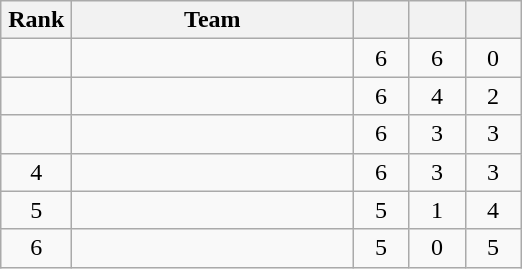<table class="wikitable" style="text-align: center;">
<tr>
<th width=40>Rank</th>
<th width=180>Team</th>
<th width=30></th>
<th width=30></th>
<th width=30></th>
</tr>
<tr>
<td></td>
<td align=left></td>
<td>6</td>
<td>6</td>
<td>0</td>
</tr>
<tr>
<td></td>
<td align=left></td>
<td>6</td>
<td>4</td>
<td>2</td>
</tr>
<tr>
<td></td>
<td align=left></td>
<td>6</td>
<td>3</td>
<td>3</td>
</tr>
<tr>
<td>4</td>
<td align=left></td>
<td>6</td>
<td>3</td>
<td>3</td>
</tr>
<tr>
<td>5</td>
<td align=left></td>
<td>5</td>
<td>1</td>
<td>4</td>
</tr>
<tr>
<td>6</td>
<td align=left></td>
<td>5</td>
<td>0</td>
<td>5</td>
</tr>
</table>
